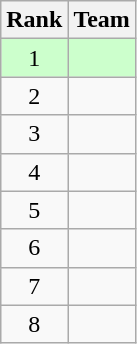<table class=wikitable style="text-align:center;">
<tr>
<th>Rank</th>
<th>Team</th>
</tr>
<tr style="background:#CCFFCC;">
<td>1</td>
<td align=left></td>
</tr>
<tr>
<td>2</td>
<td align=left></td>
</tr>
<tr>
<td>3</td>
<td align=left></td>
</tr>
<tr>
<td>4</td>
<td align=left></td>
</tr>
<tr>
<td>5</td>
<td align=left></td>
</tr>
<tr>
<td>6</td>
<td align=left></td>
</tr>
<tr>
<td>7</td>
<td align=left></td>
</tr>
<tr>
<td>8</td>
<td align=left></td>
</tr>
</table>
